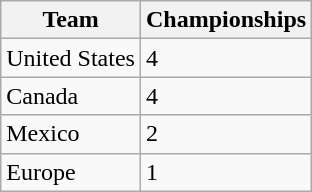<table class="wikitable">
<tr>
<th>Team</th>
<th>Championships</th>
</tr>
<tr>
<td> United States</td>
<td>4</td>
</tr>
<tr>
<td> Canada</td>
<td>4</td>
</tr>
<tr>
<td> Mexico</td>
<td>2</td>
</tr>
<tr>
<td> Europe</td>
<td>1</td>
</tr>
</table>
